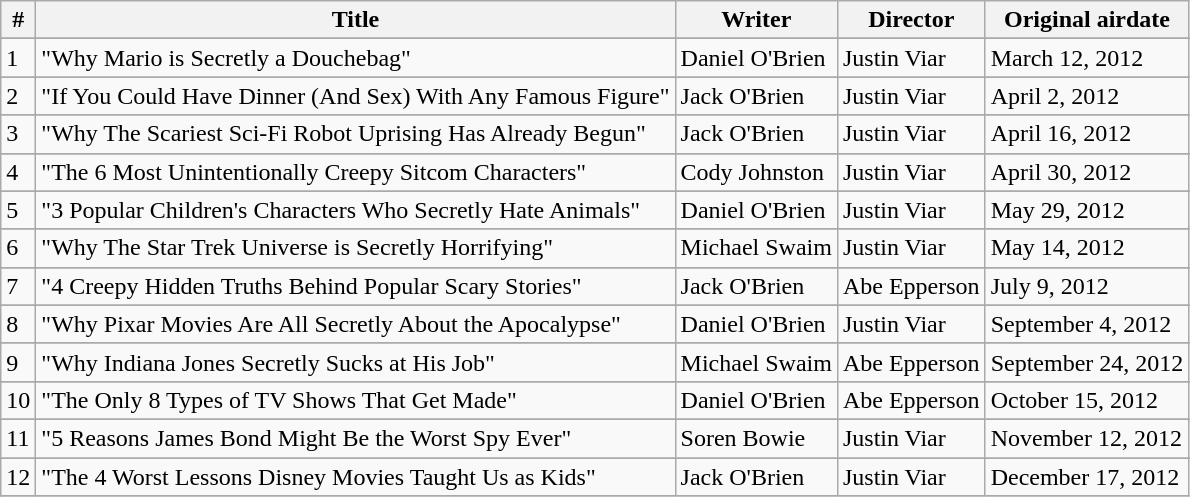<table class="wikitable">
<tr>
<th>#</th>
<th>Title</th>
<th>Writer</th>
<th>Director</th>
<th>Original airdate</th>
</tr>
<tr>
</tr>
<tr>
<td>1</td>
<td>"Why Mario is Secretly a Douchebag"</td>
<td>Daniel O'Brien</td>
<td>Justin Viar</td>
<td>March 12, 2012</td>
</tr>
<tr>
</tr>
<tr>
<td>2</td>
<td>"If You Could Have Dinner (And Sex) With Any Famous Figure"</td>
<td>Jack O'Brien</td>
<td>Justin Viar</td>
<td>April 2, 2012</td>
</tr>
<tr>
</tr>
<tr>
<td>3</td>
<td>"Why The Scariest Sci-Fi Robot Uprising Has Already Begun"</td>
<td>Jack O'Brien</td>
<td>Justin Viar</td>
<td>April 16, 2012</td>
</tr>
<tr>
</tr>
<tr>
<td>4</td>
<td>"The 6 Most Unintentionally Creepy Sitcom Characters"</td>
<td>Cody Johnston</td>
<td>Justin Viar</td>
<td>April 30, 2012</td>
</tr>
<tr>
</tr>
<tr>
<td>5</td>
<td>"3 Popular Children's Characters Who Secretly Hate Animals"</td>
<td>Daniel O'Brien</td>
<td>Justin Viar</td>
<td>May 29, 2012</td>
</tr>
<tr>
</tr>
<tr>
<td>6</td>
<td>"Why The Star Trek Universe is Secretly Horrifying"</td>
<td>Michael Swaim</td>
<td>Justin Viar</td>
<td>May 14, 2012</td>
</tr>
<tr>
</tr>
<tr>
<td>7</td>
<td>"4 Creepy Hidden Truths Behind Popular Scary Stories"</td>
<td>Jack O'Brien</td>
<td>Abe Epperson</td>
<td>July 9, 2012</td>
</tr>
<tr>
</tr>
<tr>
<td>8</td>
<td>"Why Pixar Movies Are All Secretly About the Apocalypse"</td>
<td>Daniel O'Brien</td>
<td>Justin Viar</td>
<td>September 4, 2012</td>
</tr>
<tr>
</tr>
<tr>
<td>9</td>
<td>"Why Indiana Jones Secretly Sucks at His Job"</td>
<td>Michael Swaim</td>
<td>Abe Epperson</td>
<td>September 24, 2012</td>
</tr>
<tr>
</tr>
<tr>
<td>10</td>
<td>"The Only 8 Types of TV Shows That Get Made"</td>
<td>Daniel O'Brien</td>
<td>Abe Epperson</td>
<td>October 15, 2012</td>
</tr>
<tr>
</tr>
<tr>
<td>11</td>
<td>"5 Reasons James Bond Might Be the Worst Spy Ever"</td>
<td>Soren Bowie</td>
<td>Justin Viar</td>
<td>November 12, 2012</td>
</tr>
<tr>
</tr>
<tr>
<td>12</td>
<td>"The 4 Worst Lessons Disney Movies Taught Us as Kids"</td>
<td>Jack O'Brien</td>
<td>Justin Viar</td>
<td>December 17, 2012</td>
</tr>
<tr>
</tr>
</table>
